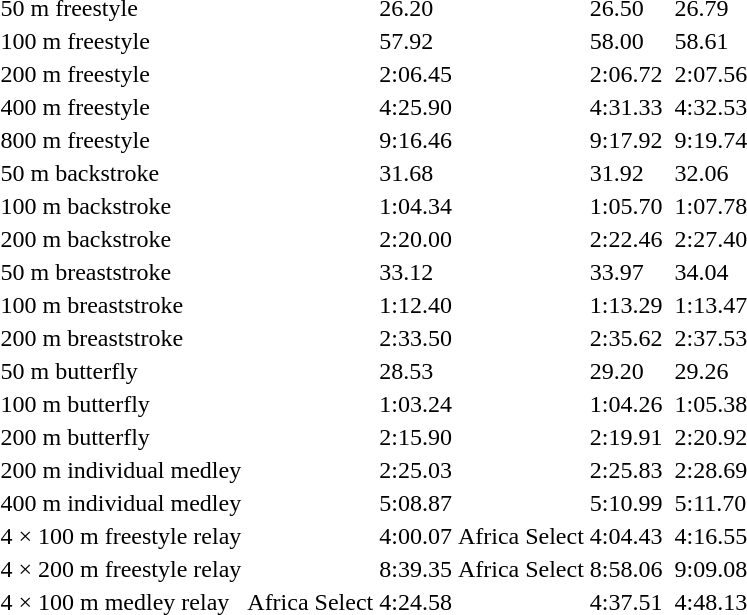<table>
<tr>
<td>50 m freestyle</td>
<td></td>
<td>26.20</td>
<td></td>
<td>26.50</td>
<td></td>
<td>26.79</td>
</tr>
<tr>
<td>100 m freestyle</td>
<td></td>
<td>57.92</td>
<td></td>
<td>58.00</td>
<td></td>
<td>58.61</td>
</tr>
<tr>
<td>200 m freestyle</td>
<td></td>
<td>2:06.45</td>
<td></td>
<td>2:06.72</td>
<td></td>
<td>2:07.56</td>
</tr>
<tr>
<td>400 m freestyle</td>
<td></td>
<td>4:25.90</td>
<td></td>
<td>4:31.33</td>
<td></td>
<td>4:32.53</td>
</tr>
<tr>
<td>800 m freestyle</td>
<td></td>
<td>9:16.46</td>
<td></td>
<td>9:17.92</td>
<td></td>
<td>9:19.74</td>
</tr>
<tr>
<td>50 m backstroke</td>
<td></td>
<td>31.68</td>
<td></td>
<td>31.92</td>
<td></td>
<td>32.06</td>
</tr>
<tr>
<td>100 m backstroke</td>
<td></td>
<td>1:04.34</td>
<td></td>
<td>1:05.70</td>
<td></td>
<td>1:07.78</td>
</tr>
<tr>
<td>200 m backstroke</td>
<td></td>
<td>2:20.00</td>
<td></td>
<td>2:22.46</td>
<td></td>
<td>2:27.40</td>
</tr>
<tr>
<td>50 m breaststroke</td>
<td></td>
<td>33.12</td>
<td></td>
<td>33.97</td>
<td></td>
<td>34.04</td>
</tr>
<tr>
<td>100 m breaststroke</td>
<td></td>
<td>1:12.40</td>
<td></td>
<td>1:13.29</td>
<td></td>
<td>1:13.47</td>
</tr>
<tr>
<td>200 m breaststroke</td>
<td></td>
<td>2:33.50</td>
<td></td>
<td>2:35.62</td>
<td></td>
<td>2:37.53</td>
</tr>
<tr>
<td>50 m butterfly</td>
<td></td>
<td>28.53</td>
<td></td>
<td>29.20</td>
<td></td>
<td>29.26</td>
</tr>
<tr>
<td>100 m butterfly</td>
<td></td>
<td>1:03.24</td>
<td></td>
<td>1:04.26</td>
<td></td>
<td>1:05.38</td>
</tr>
<tr>
<td>200 m butterfly</td>
<td></td>
<td>2:15.90</td>
<td></td>
<td>2:19.91</td>
<td></td>
<td>2:20.92</td>
</tr>
<tr>
<td>200 m individual medley</td>
<td></td>
<td>2:25.03</td>
<td></td>
<td>2:25.83</td>
<td></td>
<td>2:28.69</td>
</tr>
<tr>
<td>400 m individual medley</td>
<td></td>
<td>5:08.87</td>
<td></td>
<td>5:10.99</td>
<td></td>
<td>5:11.70</td>
</tr>
<tr>
<td>4 × 100 m freestyle relay</td>
<td></td>
<td>4:00.07</td>
<td> Africa Select</td>
<td>4:04.43</td>
<td></td>
<td>4:16.55</td>
</tr>
<tr>
<td>4 × 200 m freestyle relay</td>
<td></td>
<td>8:39.35</td>
<td> Africa Select</td>
<td>8:58.06</td>
<td></td>
<td>9:09.08</td>
</tr>
<tr>
<td>4 × 100 m medley relay</td>
<td> Africa Select</td>
<td>4:24.58</td>
<td></td>
<td>4:37.51</td>
<td></td>
<td>4:48.13</td>
</tr>
</table>
